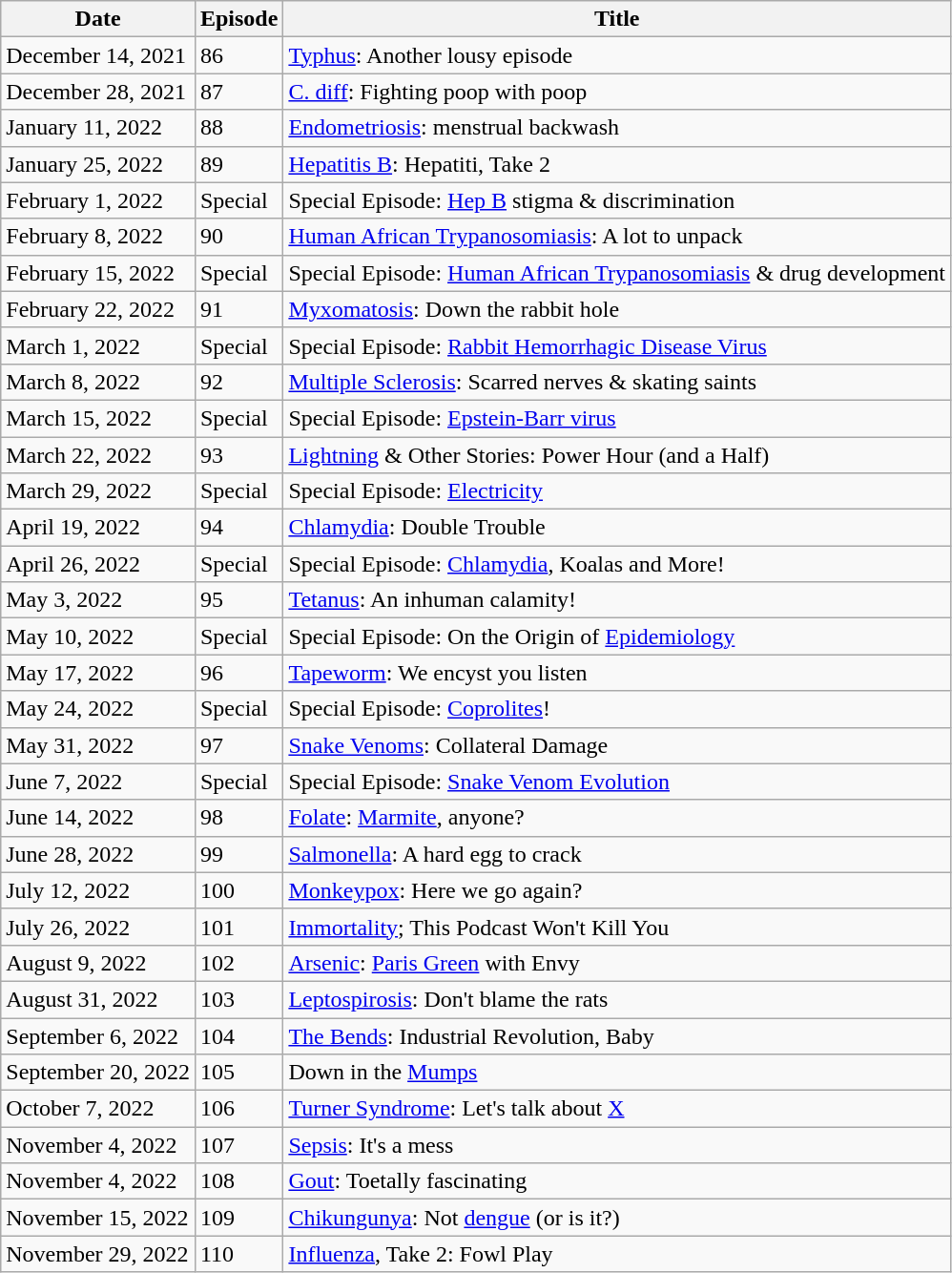<table class="wikitable">
<tr>
<th>Date</th>
<th>Episode</th>
<th>Title</th>
</tr>
<tr>
<td>December 14, 2021</td>
<td>86</td>
<td><a href='#'>Typhus</a>: Another lousy episode</td>
</tr>
<tr>
<td>December 28, 2021</td>
<td>87</td>
<td><a href='#'>C. diff</a>: Fighting poop with poop</td>
</tr>
<tr>
<td>January 11, 2022</td>
<td>88</td>
<td><a href='#'>Endometriosis</a>: menstrual backwash</td>
</tr>
<tr>
<td>January 25, 2022</td>
<td>89</td>
<td><a href='#'>Hepatitis B</a>: Hepatiti, Take 2</td>
</tr>
<tr>
<td>February 1, 2022</td>
<td>Special</td>
<td>Special Episode: <a href='#'>Hep B</a> stigma & discrimination</td>
</tr>
<tr>
<td>February 8, 2022</td>
<td>90</td>
<td><a href='#'>Human African Trypanosomiasis</a>: A lot to unpack</td>
</tr>
<tr>
<td>February 15, 2022</td>
<td>Special</td>
<td>Special Episode: <a href='#'>Human African Trypanosomiasis</a> & drug development</td>
</tr>
<tr>
<td>February 22, 2022</td>
<td>91</td>
<td><a href='#'>Myxomatosis</a>: Down the rabbit hole</td>
</tr>
<tr>
<td>March 1, 2022</td>
<td>Special</td>
<td>Special Episode: <a href='#'>Rabbit Hemorrhagic Disease Virus</a></td>
</tr>
<tr>
<td>March 8, 2022</td>
<td>92</td>
<td><a href='#'>Multiple Sclerosis</a>: Scarred nerves & skating saints</td>
</tr>
<tr>
<td>March 15, 2022</td>
<td>Special</td>
<td>Special Episode: <a href='#'>Epstein-Barr virus</a></td>
</tr>
<tr>
<td>March 22, 2022</td>
<td>93</td>
<td><a href='#'>Lightning</a> & Other Stories: Power Hour (and a Half)</td>
</tr>
<tr>
<td>March 29, 2022</td>
<td>Special</td>
<td>Special Episode: <a href='#'>Electricity</a></td>
</tr>
<tr>
<td>April 19, 2022</td>
<td>94</td>
<td><a href='#'>Chlamydia</a>: Double Trouble</td>
</tr>
<tr>
<td>April 26, 2022</td>
<td>Special</td>
<td>Special Episode: <a href='#'>Chlamydia</a>, Koalas and More!</td>
</tr>
<tr>
<td>May 3, 2022</td>
<td>95</td>
<td><a href='#'>Tetanus</a>: An inhuman calamity!</td>
</tr>
<tr>
<td>May 10, 2022</td>
<td>Special</td>
<td>Special Episode: On the Origin of <a href='#'>Epidemiology</a></td>
</tr>
<tr>
<td>May 17, 2022</td>
<td>96</td>
<td><a href='#'>Tapeworm</a>: We encyst you listen</td>
</tr>
<tr>
<td>May 24, 2022</td>
<td>Special</td>
<td>Special Episode: <a href='#'>Coprolites</a>!</td>
</tr>
<tr>
<td>May 31, 2022</td>
<td>97</td>
<td><a href='#'>Snake Venoms</a>: Collateral Damage</td>
</tr>
<tr>
<td>June 7, 2022</td>
<td>Special</td>
<td>Special Episode: <a href='#'>Snake Venom Evolution</a></td>
</tr>
<tr>
<td>June 14, 2022</td>
<td>98</td>
<td><a href='#'>Folate</a>: <a href='#'>Marmite</a>, anyone?</td>
</tr>
<tr>
<td>June 28, 2022</td>
<td>99</td>
<td><a href='#'>Salmonella</a>: A hard egg to crack</td>
</tr>
<tr>
<td>July 12, 2022</td>
<td>100</td>
<td><a href='#'>Monkeypox</a>: Here we go again?</td>
</tr>
<tr>
<td>July 26, 2022</td>
<td>101</td>
<td><a href='#'>Immortality</a>; This Podcast Won't Kill You</td>
</tr>
<tr>
<td>August 9, 2022</td>
<td>102</td>
<td><a href='#'>Arsenic</a>: <a href='#'>Paris Green</a> with Envy</td>
</tr>
<tr>
<td>August 31, 2022</td>
<td>103</td>
<td><a href='#'>Leptospirosis</a>: Don't blame the rats</td>
</tr>
<tr>
<td>September 6, 2022</td>
<td>104</td>
<td><a href='#'>The Bends</a>: Industrial Revolution, Baby</td>
</tr>
<tr>
<td>September 20, 2022</td>
<td>105</td>
<td>Down in the <a href='#'>Mumps</a></td>
</tr>
<tr>
<td>October 7, 2022</td>
<td>106</td>
<td><a href='#'>Turner Syndrome</a>: Let's talk about <a href='#'>X</a></td>
</tr>
<tr>
<td>November 4, 2022</td>
<td>107</td>
<td><a href='#'>Sepsis</a>: It's a mess</td>
</tr>
<tr>
<td>November 4, 2022</td>
<td>108</td>
<td><a href='#'>Gout</a>: Toetally fascinating</td>
</tr>
<tr>
<td>November 15, 2022</td>
<td>109</td>
<td><a href='#'>Chikungunya</a>: Not <a href='#'>dengue</a> (or is it?)</td>
</tr>
<tr>
<td>November 29, 2022</td>
<td>110</td>
<td><a href='#'>Influenza</a>, Take 2: Fowl Play</td>
</tr>
</table>
